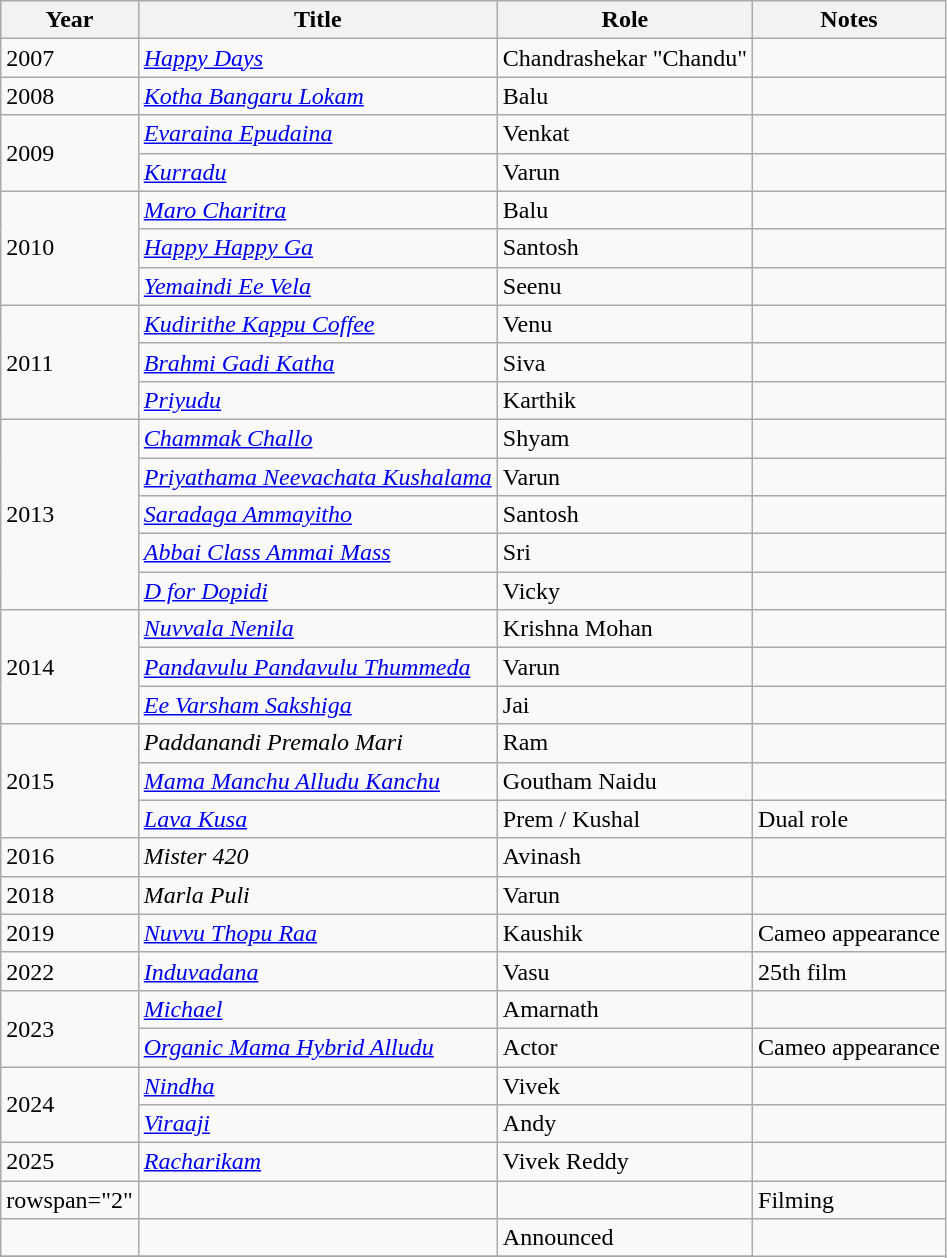<table class="wikitable sortable">
<tr style="text-align:center;">
<th>Year</th>
<th>Title</th>
<th>Role</th>
<th>Notes</th>
</tr>
<tr>
<td>2007</td>
<td><em><a href='#'>Happy Days</a></em></td>
<td>Chandrashekar "Chandu"</td>
<td></td>
</tr>
<tr>
<td>2008</td>
<td><em><a href='#'>Kotha Bangaru Lokam</a></em></td>
<td>Balu</td>
<td></td>
</tr>
<tr>
<td rowspan="2">2009</td>
<td><em><a href='#'>Evaraina Epudaina</a></em></td>
<td>Venkat</td>
<td></td>
</tr>
<tr>
<td><em><a href='#'>Kurradu</a></em></td>
<td>Varun</td>
<td></td>
</tr>
<tr>
<td rowspan="3">2010</td>
<td><em><a href='#'>Maro Charitra</a></em></td>
<td>Balu</td>
<td></td>
</tr>
<tr>
<td><em><a href='#'>Happy Happy Ga</a></em></td>
<td>Santosh</td>
<td></td>
</tr>
<tr>
<td><em><a href='#'>Yemaindi Ee Vela</a></em></td>
<td>Seenu</td>
<td></td>
</tr>
<tr>
<td rowspan="3">2011</td>
<td><em><a href='#'>Kudirithe Kappu Coffee</a></em></td>
<td>Venu</td>
<td></td>
</tr>
<tr>
<td><em><a href='#'>Brahmi Gadi Katha</a></em></td>
<td>Siva</td>
<td></td>
</tr>
<tr>
<td><em><a href='#'>Priyudu</a></em></td>
<td>Karthik</td>
<td></td>
</tr>
<tr>
<td rowspan="5">2013</td>
<td><em><a href='#'>Chammak Challo</a></em></td>
<td>Shyam</td>
<td></td>
</tr>
<tr>
<td><em><a href='#'>Priyathama Neevachata Kushalama</a></em></td>
<td>Varun</td>
<td></td>
</tr>
<tr>
<td><em><a href='#'>Saradaga Ammayitho</a></em></td>
<td>Santosh</td>
<td></td>
</tr>
<tr>
<td><em><a href='#'>Abbai Class Ammai Mass</a></em></td>
<td>Sri</td>
<td></td>
</tr>
<tr>
<td><em><a href='#'>D for Dopidi</a></em></td>
<td>Vicky</td>
<td></td>
</tr>
<tr>
<td rowspan="3">2014</td>
<td><em><a href='#'>Nuvvala Nenila</a></em></td>
<td>Krishna Mohan</td>
<td></td>
</tr>
<tr>
<td><em><a href='#'>Pandavulu Pandavulu Thummeda</a></em></td>
<td>Varun</td>
<td></td>
</tr>
<tr>
<td><em><a href='#'>Ee Varsham Sakshiga</a></em></td>
<td>Jai</td>
<td></td>
</tr>
<tr>
<td rowspan="3">2015</td>
<td><em>Paddanandi Premalo Mari</em></td>
<td>Ram</td>
<td></td>
</tr>
<tr>
<td><em><a href='#'>Mama Manchu Alludu Kanchu</a></em></td>
<td>Goutham Naidu</td>
<td></td>
</tr>
<tr>
<td><em><a href='#'>Lava Kusa</a></em></td>
<td>Prem / Kushal</td>
<td>Dual role</td>
</tr>
<tr>
<td>2016</td>
<td><em>Mister 420</em></td>
<td>Avinash</td>
<td></td>
</tr>
<tr>
<td>2018</td>
<td><em>Marla Puli</em></td>
<td>Varun</td>
<td></td>
</tr>
<tr>
<td>2019</td>
<td><em><a href='#'>Nuvvu Thopu Raa</a></em></td>
<td>Kaushik</td>
<td>Cameo appearance</td>
</tr>
<tr>
<td>2022</td>
<td><em><a href='#'>Induvadana</a></em></td>
<td>Vasu</td>
<td>25th film</td>
</tr>
<tr>
<td rowspan="2">2023</td>
<td><em><a href='#'>Michael</a></em></td>
<td>Amarnath</td>
<td></td>
</tr>
<tr>
<td><em><a href='#'>Organic Mama Hybrid Alludu</a></em></td>
<td>Actor</td>
<td>Cameo appearance</td>
</tr>
<tr>
<td rowspan="2">2024</td>
<td><em><a href='#'>Nindha</a></em></td>
<td>Vivek</td>
<td></td>
</tr>
<tr>
<td><em><a href='#'>Viraaji</a></em></td>
<td>Andy</td>
<td></td>
</tr>
<tr>
<td>2025</td>
<td><em><a href='#'>Racharikam</a></em></td>
<td>Vivek Reddy</td>
<td></td>
</tr>
<tr>
<td>rowspan="2" </td>
<td></td>
<td></td>
<td>Filming</td>
</tr>
<tr>
<td></td>
<td></td>
<td>Announced</td>
</tr>
<tr>
</tr>
</table>
